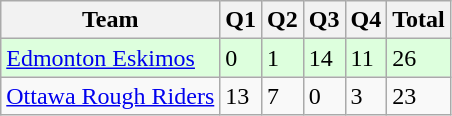<table class="wikitable">
<tr>
<th>Team</th>
<th>Q1</th>
<th>Q2</th>
<th>Q3</th>
<th>Q4</th>
<th>Total</th>
</tr>
<tr style="background-color:#ddffdd">
<td><a href='#'>Edmonton Eskimos</a></td>
<td>0</td>
<td>1</td>
<td>14</td>
<td>11</td>
<td>26</td>
</tr>
<tr>
<td><a href='#'>Ottawa Rough Riders</a></td>
<td>13</td>
<td>7</td>
<td>0</td>
<td>3</td>
<td>23</td>
</tr>
</table>
